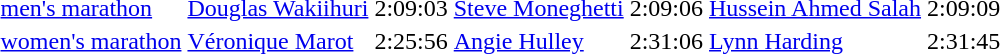<table>
<tr>
<td><a href='#'>men's marathon</a></td>
<td> <a href='#'>Douglas Wakiihuri</a></td>
<td>2:09:03</td>
<td> <a href='#'>Steve Moneghetti</a></td>
<td>2:09:06</td>
<td> <a href='#'>Hussein Ahmed Salah</a></td>
<td>2:09:09</td>
</tr>
<tr>
<td><a href='#'>women's marathon</a></td>
<td><a href='#'>Véronique Marot</a></td>
<td>2:25:56</td>
<td><a href='#'>Angie Hulley</a></td>
<td>2:31:06</td>
<td> <a href='#'>Lynn Harding</a></td>
<td>2:31:45</td>
</tr>
</table>
